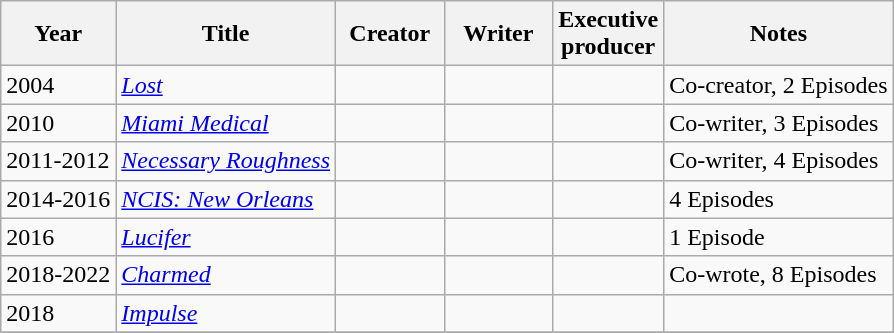<table class="wikitable">
<tr>
<th>Year</th>
<th>Title</th>
<th width="65">Creator</th>
<th width="65">Writer</th>
<th width="65">Executive<br>producer</th>
<th>Notes</th>
</tr>
<tr>
<td>2004</td>
<td><em><a href='#'>Lost</a></em></td>
<td></td>
<td></td>
<td></td>
<td>Co-creator,  2 Episodes</td>
</tr>
<tr>
<td>2010</td>
<td><em><a href='#'>Miami Medical</a></em></td>
<td></td>
<td></td>
<td></td>
<td>Co-writer, 3 Episodes</td>
</tr>
<tr>
<td>2011-2012</td>
<td><em><a href='#'>Necessary Roughness</a></em></td>
<td></td>
<td></td>
<td></td>
<td>Co-writer, 4 Episodes</td>
</tr>
<tr>
<td>2014-2016</td>
<td><em><a href='#'>NCIS: New Orleans</a></em></td>
<td></td>
<td></td>
<td></td>
<td>4 Episodes</td>
</tr>
<tr>
<td>2016</td>
<td><em><a href='#'>Lucifer</a></em></td>
<td></td>
<td></td>
<td></td>
<td>1 Episode</td>
</tr>
<tr>
<td>2018-2022</td>
<td><em><a href='#'>Charmed</a></em></td>
<td></td>
<td></td>
<td></td>
<td>Co-wrote, 8 Episodes</td>
</tr>
<tr>
<td>2018</td>
<td><em><a href='#'>Impulse</a></em></td>
<td></td>
<td></td>
<td></td>
<td></td>
</tr>
<tr>
</tr>
</table>
